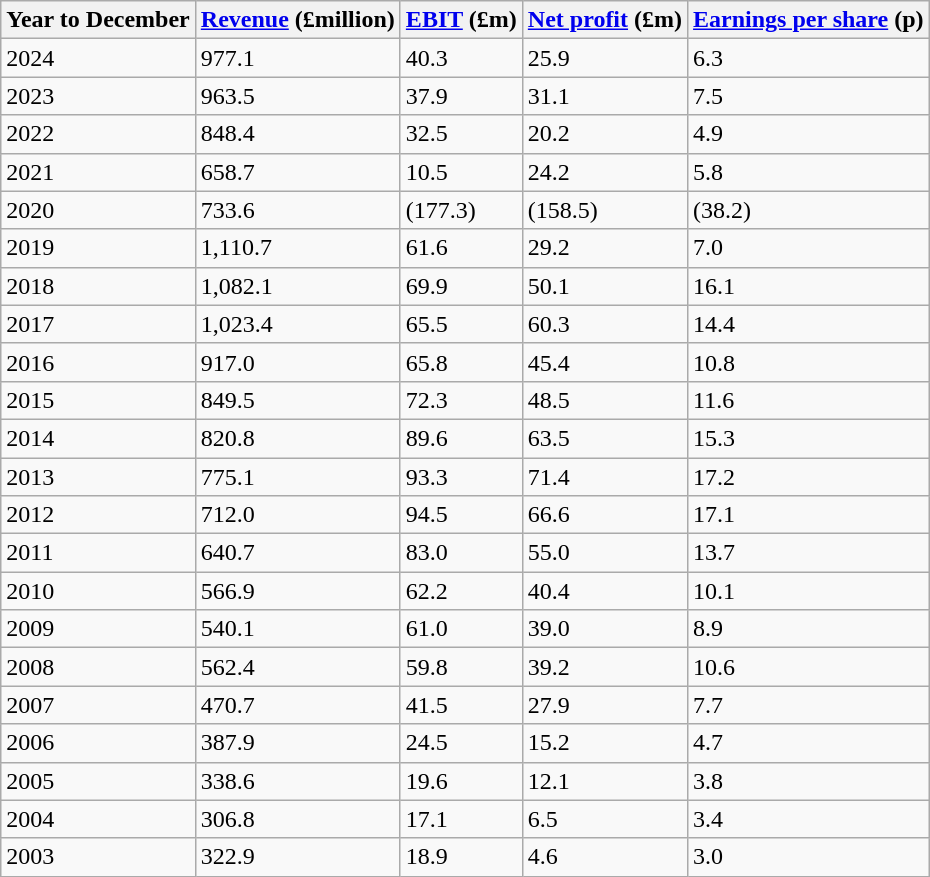<table class="wikitable" align="center">
<tr>
<th>Year to December</th>
<th><a href='#'>Revenue</a> (£million)</th>
<th><a href='#'>EBIT</a> (£m)</th>
<th><a href='#'>Net profit</a> (£m)</th>
<th><a href='#'>Earnings per share</a> (p)</th>
</tr>
<tr>
<td>2024</td>
<td>977.1</td>
<td>40.3</td>
<td>25.9</td>
<td>6.3</td>
</tr>
<tr>
<td>2023</td>
<td>963.5</td>
<td>37.9</td>
<td>31.1</td>
<td>7.5</td>
</tr>
<tr>
<td>2022</td>
<td>848.4</td>
<td>32.5</td>
<td>20.2</td>
<td>4.9</td>
</tr>
<tr>
<td>2021</td>
<td>658.7</td>
<td>10.5</td>
<td>24.2</td>
<td>5.8</td>
</tr>
<tr>
<td>2020</td>
<td>733.6</td>
<td>(177.3)</td>
<td>(158.5)</td>
<td>(38.2)</td>
</tr>
<tr>
<td>2019</td>
<td>1,110.7</td>
<td>61.6</td>
<td>29.2</td>
<td>7.0</td>
</tr>
<tr>
<td>2018</td>
<td>1,082.1</td>
<td>69.9</td>
<td>50.1</td>
<td>16.1</td>
</tr>
<tr>
<td>2017</td>
<td>1,023.4</td>
<td>65.5</td>
<td>60.3</td>
<td>14.4</td>
</tr>
<tr>
<td>2016</td>
<td>917.0</td>
<td>65.8</td>
<td>45.4</td>
<td>10.8</td>
</tr>
<tr>
<td>2015</td>
<td>849.5</td>
<td>72.3</td>
<td>48.5</td>
<td>11.6</td>
</tr>
<tr>
<td>2014</td>
<td>820.8</td>
<td>89.6</td>
<td>63.5</td>
<td>15.3</td>
</tr>
<tr>
<td>2013</td>
<td>775.1</td>
<td>93.3</td>
<td>71.4</td>
<td>17.2</td>
</tr>
<tr>
<td>2012</td>
<td>712.0</td>
<td>94.5</td>
<td>66.6</td>
<td>17.1</td>
</tr>
<tr>
<td>2011</td>
<td>640.7</td>
<td>83.0</td>
<td>55.0</td>
<td>13.7</td>
</tr>
<tr>
<td>2010</td>
<td>566.9</td>
<td>62.2</td>
<td>40.4</td>
<td>10.1</td>
</tr>
<tr>
<td>2009</td>
<td>540.1</td>
<td>61.0</td>
<td>39.0</td>
<td>8.9</td>
</tr>
<tr>
<td>2008</td>
<td>562.4</td>
<td>59.8</td>
<td>39.2</td>
<td>10.6</td>
</tr>
<tr>
<td>2007</td>
<td>470.7</td>
<td>41.5</td>
<td>27.9</td>
<td>7.7</td>
</tr>
<tr>
<td>2006</td>
<td>387.9</td>
<td>24.5</td>
<td>15.2</td>
<td>4.7</td>
</tr>
<tr>
<td>2005</td>
<td>338.6</td>
<td>19.6</td>
<td>12.1</td>
<td>3.8</td>
</tr>
<tr>
<td>2004</td>
<td>306.8</td>
<td>17.1</td>
<td>6.5</td>
<td>3.4</td>
</tr>
<tr>
<td>2003</td>
<td>322.9</td>
<td>18.9</td>
<td>4.6</td>
<td>3.0</td>
</tr>
</table>
